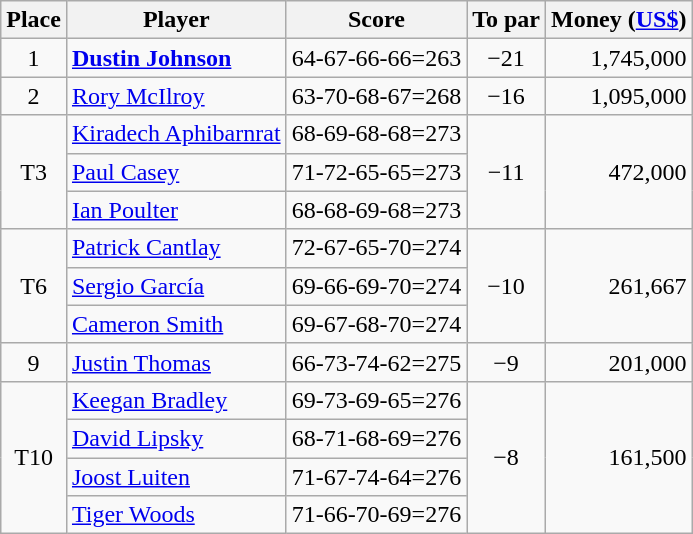<table class="wikitable">
<tr>
<th>Place</th>
<th>Player</th>
<th>Score</th>
<th>To par</th>
<th>Money (<a href='#'>US$</a>)</th>
</tr>
<tr>
<td align=center>1</td>
<td> <strong><a href='#'>Dustin Johnson</a></strong></td>
<td>64-67-66-66=263</td>
<td align=center>−21</td>
<td align=right>1,745,000</td>
</tr>
<tr>
<td align=center>2</td>
<td> <a href='#'>Rory McIlroy</a></td>
<td>63-70-68-67=268</td>
<td align=center>−16</td>
<td align=right>1,095,000</td>
</tr>
<tr>
<td rowspan=3 align=center>T3</td>
<td> <a href='#'>Kiradech Aphibarnrat</a></td>
<td>68-69-68-68=273</td>
<td rowspan=3 align=center>−11</td>
<td rowspan=3 align=right>472,000</td>
</tr>
<tr>
<td> <a href='#'>Paul Casey</a></td>
<td>71-72-65-65=273</td>
</tr>
<tr>
<td> <a href='#'>Ian Poulter</a></td>
<td>68-68-69-68=273</td>
</tr>
<tr>
<td rowspan=3 align=center>T6</td>
<td> <a href='#'>Patrick Cantlay</a></td>
<td>72-67-65-70=274</td>
<td rowspan=3 align=center>−10</td>
<td rowspan=3 align=right>261,667</td>
</tr>
<tr>
<td> <a href='#'>Sergio García</a></td>
<td>69-66-69-70=274</td>
</tr>
<tr>
<td> <a href='#'>Cameron Smith</a></td>
<td>69-67-68-70=274</td>
</tr>
<tr>
<td align=center>9</td>
<td> <a href='#'>Justin Thomas</a></td>
<td>66-73-74-62=275</td>
<td align=center>−9</td>
<td align=right>201,000</td>
</tr>
<tr>
<td rowspan=4 align=center>T10</td>
<td> <a href='#'>Keegan Bradley</a></td>
<td>69-73-69-65=276</td>
<td rowspan=4 align=center>−8</td>
<td rowspan=4 align=right>161,500</td>
</tr>
<tr>
<td> <a href='#'>David Lipsky</a></td>
<td>68-71-68-69=276</td>
</tr>
<tr>
<td> <a href='#'>Joost Luiten</a></td>
<td>71-67-74-64=276</td>
</tr>
<tr>
<td> <a href='#'>Tiger Woods</a></td>
<td>71-66-70-69=276</td>
</tr>
</table>
